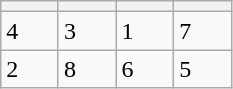<table class="wikitable">
<tr>
<th width="10%"></th>
<th width="10%"></th>
<th width="10%"></th>
<th width="10%"></th>
</tr>
<tr>
<td>4</td>
<td>3</td>
<td>1</td>
<td>7</td>
</tr>
<tr>
<td>2</td>
<td>8</td>
<td>6</td>
<td>5</td>
</tr>
</table>
